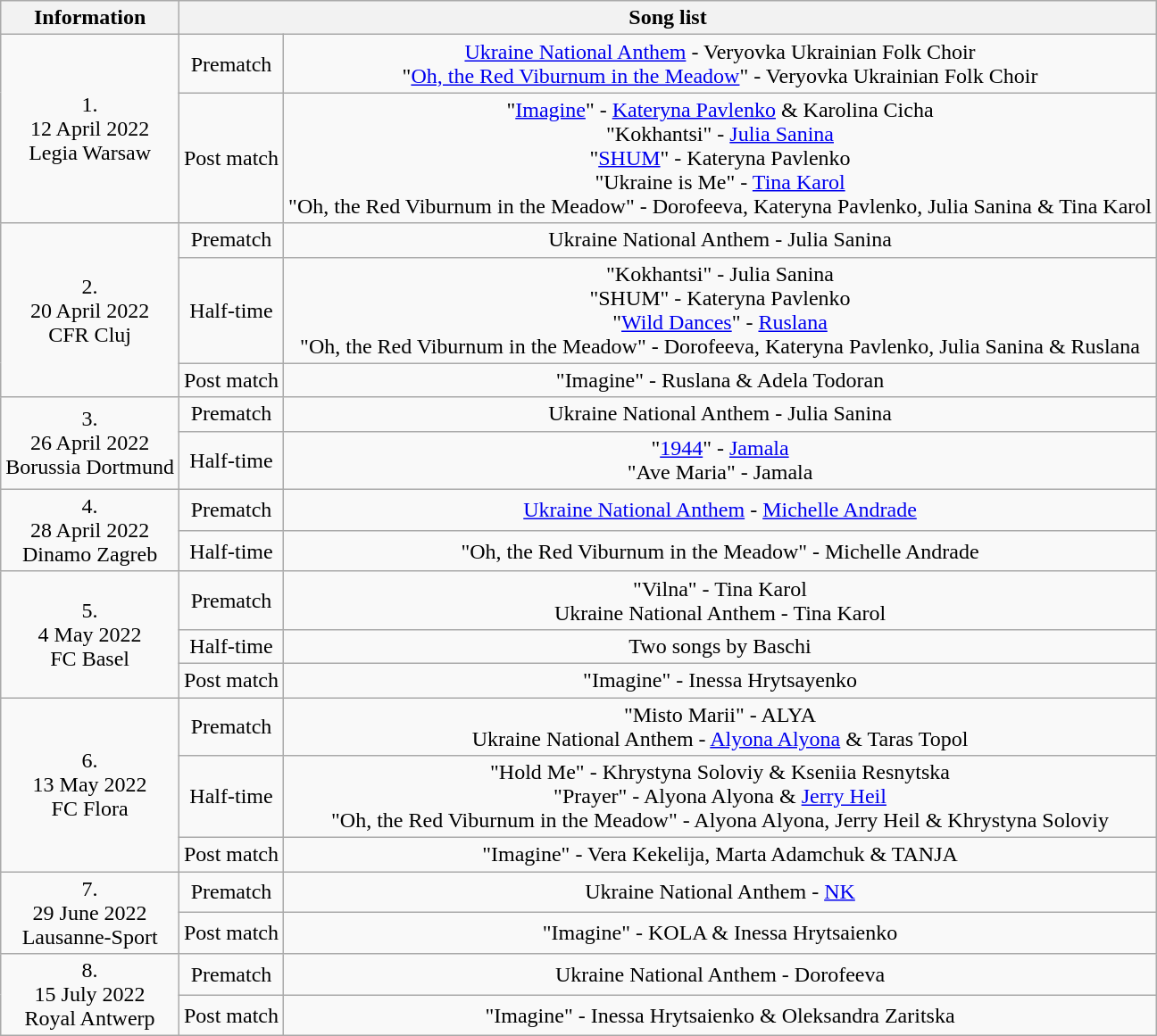<table class="wikitable" style="text-align: center">
<tr>
<th>Information</th>
<th colspan=2>Song list</th>
</tr>
<tr>
<td rowspan=2>1.<br>12 April 2022<br>Legia Warsaw</td>
<td>Prematch</td>
<td><a href='#'>Ukraine National Anthem</a> - Veryovka Ukrainian Folk Choir<br>"<a href='#'>Oh, the Red Viburnum in the Meadow</a>" - Veryovka Ukrainian Folk Choir</td>
</tr>
<tr>
<td>Post match</td>
<td>"<a href='#'>Imagine</a>" - <a href='#'>Kateryna Pavlenko</a> & Karolina Cicha<br>"Kokhantsi" - <a href='#'>Julia Sanina</a><br>"<a href='#'>SHUM</a>" - Kateryna Pavlenko<br>"Ukraine is Me" - <a href='#'>Tina Karol</a><br>"Oh, the Red Viburnum in the Meadow" - Dorofeeva, Kateryna Pavlenko, Julia Sanina & Tina Karol</td>
</tr>
<tr>
<td rowspan=3>2.<br>20 April 2022<br>CFR Cluj</td>
<td>Prematch</td>
<td>Ukraine National Anthem - Julia Sanina</td>
</tr>
<tr>
<td>Half-time</td>
<td>"Kokhantsi" - Julia Sanina<br>"SHUM" - Kateryna Pavlenko<br>"<a href='#'>Wild Dances</a>" - <a href='#'>Ruslana</a><br>"Oh, the Red Viburnum in the Meadow" - Dorofeeva, Kateryna Pavlenko, Julia Sanina & Ruslana</td>
</tr>
<tr>
<td>Post match</td>
<td>"Imagine" - Ruslana & Adela Todoran</td>
</tr>
<tr>
<td rowspan=2>3.<br>26 April 2022<br>Borussia Dortmund</td>
<td>Prematch</td>
<td>Ukraine National Anthem - Julia Sanina</td>
</tr>
<tr>
<td>Half-time</td>
<td>"<a href='#'>1944</a>" - <a href='#'>Jamala</a><br>"Ave Maria" - Jamala</td>
</tr>
<tr>
<td rowspan=2>4.<br>28 April 2022<br>Dinamo Zagreb</td>
<td>Prematch</td>
<td><a href='#'>Ukraine National Anthem</a> - <a href='#'>Michelle Andrade</a></td>
</tr>
<tr>
<td>Half-time</td>
<td>"Oh, the Red Viburnum in the Meadow" - Michelle Andrade</td>
</tr>
<tr>
<td rowspan=3>5.<br>4 May 2022<br>FC Basel</td>
<td>Prematch</td>
<td>"Vilna" - Tina Karol<br>Ukraine National Anthem - Tina Karol</td>
</tr>
<tr>
<td>Half-time</td>
<td>Two songs by Baschi</td>
</tr>
<tr>
<td>Post match</td>
<td>"Imagine" - Inessa Hrytsayenko</td>
</tr>
<tr>
<td rowspan=3>6.<br>13 May 2022<br>FC Flora</td>
<td>Prematch</td>
<td>"Misto Marii" - ALYA<br>Ukraine National Anthem - <a href='#'>Alyona Alyona</a> & Taras Topol</td>
</tr>
<tr>
<td>Half-time</td>
<td>"Hold Me" - Khrystyna Soloviy & Kseniia Resnytska<br>"Prayer" - Alyona Alyona & <a href='#'>Jerry Heil</a><br>"Oh, the Red Viburnum in the Meadow" - Alyona Alyona, Jerry Heil & Khrystyna Soloviy</td>
</tr>
<tr>
<td>Post match</td>
<td>"Imagine" - Vera Kekelija, Marta Adamchuk & TANJA</td>
</tr>
<tr>
<td rowspan=2>7.<br>29 June 2022<br>Lausanne-Sport</td>
<td>Prematch</td>
<td>Ukraine National Anthem - <a href='#'>NK</a></td>
</tr>
<tr>
<td>Post match</td>
<td>"Imagine" - KOLA & Inessa Hrytsaienko</td>
</tr>
<tr>
<td rowspan=2>8.<br>15 July 2022<br>Royal Antwerp</td>
<td>Prematch</td>
<td>Ukraine National Anthem - Dorofeeva</td>
</tr>
<tr>
<td>Post match</td>
<td>"Imagine" - Inessa Hrytsaienko & Oleksandra Zaritska</td>
</tr>
</table>
